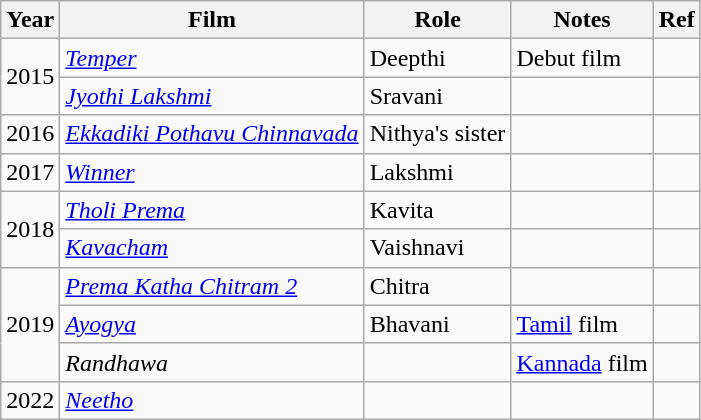<table class="wikitable sortable">
<tr>
<th>Year</th>
<th>Film</th>
<th>Role</th>
<th>Notes</th>
<th>Ref</th>
</tr>
<tr>
<td rowspan="2">2015</td>
<td><em><a href='#'>Temper</a></em></td>
<td>Deepthi</td>
<td>Debut film</td>
<td></td>
</tr>
<tr>
<td><em><a href='#'>Jyothi Lakshmi</a></em></td>
<td>Sravani</td>
<td></td>
<td></td>
</tr>
<tr>
<td>2016</td>
<td><em><a href='#'>Ekkadiki Pothavu Chinnavada</a></em></td>
<td>Nithya's sister</td>
<td></td>
<td></td>
</tr>
<tr>
<td>2017</td>
<td><em><a href='#'>Winner</a></em></td>
<td>Lakshmi</td>
<td></td>
<td></td>
</tr>
<tr>
<td rowspan="2">2018</td>
<td><em><a href='#'>Tholi Prema</a></em></td>
<td>Kavita</td>
<td></td>
<td></td>
</tr>
<tr>
<td><em><a href='#'>Kavacham</a></em></td>
<td>Vaishnavi</td>
<td></td>
<td></td>
</tr>
<tr>
<td rowspan="3">2019</td>
<td><em><a href='#'>Prema Katha Chitram 2</a></em></td>
<td>Chitra</td>
<td></td>
<td></td>
</tr>
<tr>
<td><em><a href='#'>Ayogya</a></em></td>
<td>Bhavani</td>
<td><a href='#'>Tamil</a> film</td>
<td></td>
</tr>
<tr>
<td><em>Randhawa</em></td>
<td></td>
<td><a href='#'>Kannada</a> film</td>
<td></td>
</tr>
<tr>
<td>2022</td>
<td><em><a href='#'>Neetho</a></em></td>
<td></td>
<td></td>
<td></td>
</tr>
</table>
